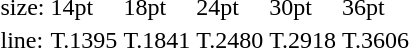<table style="margin-left:40px;">
<tr>
<td>size:</td>
<td>14pt</td>
<td>18pt</td>
<td>24pt</td>
<td>30pt</td>
<td>36pt</td>
</tr>
<tr>
<td>line:</td>
<td>T.1395</td>
<td>T.1841</td>
<td>T.2480</td>
<td>T.2918</td>
<td>T.3606</td>
</tr>
</table>
